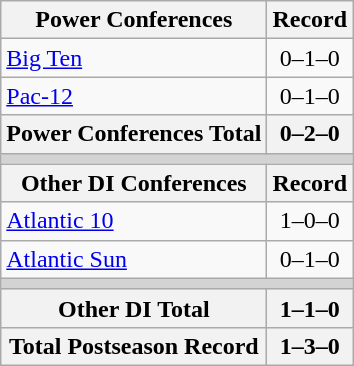<table class="wikitable">
<tr>
<th>Power Conferences</th>
<th>Record</th>
</tr>
<tr>
<td><a href='#'>Big Ten</a></td>
<td align=center>0–1–0</td>
</tr>
<tr>
<td><a href='#'>Pac-12</a></td>
<td align=center>0–1–0</td>
</tr>
<tr>
<th>Power Conferences Total</th>
<th>0–2–0</th>
</tr>
<tr>
<th colspan="2" style="background:lightgrey;"></th>
</tr>
<tr>
<th>Other DI Conferences</th>
<th>Record</th>
</tr>
<tr>
<td><a href='#'>Atlantic 10</a></td>
<td align=center>1–0–0</td>
</tr>
<tr>
<td><a href='#'>Atlantic Sun</a></td>
<td align=center>0–1–0</td>
</tr>
<tr>
<th colspan="2" style="background:lightgrey;"></th>
</tr>
<tr>
<th>Other DI Total</th>
<th>1–1–0</th>
</tr>
<tr>
<th>Total Postseason Record</th>
<th>1–3–0</th>
</tr>
</table>
